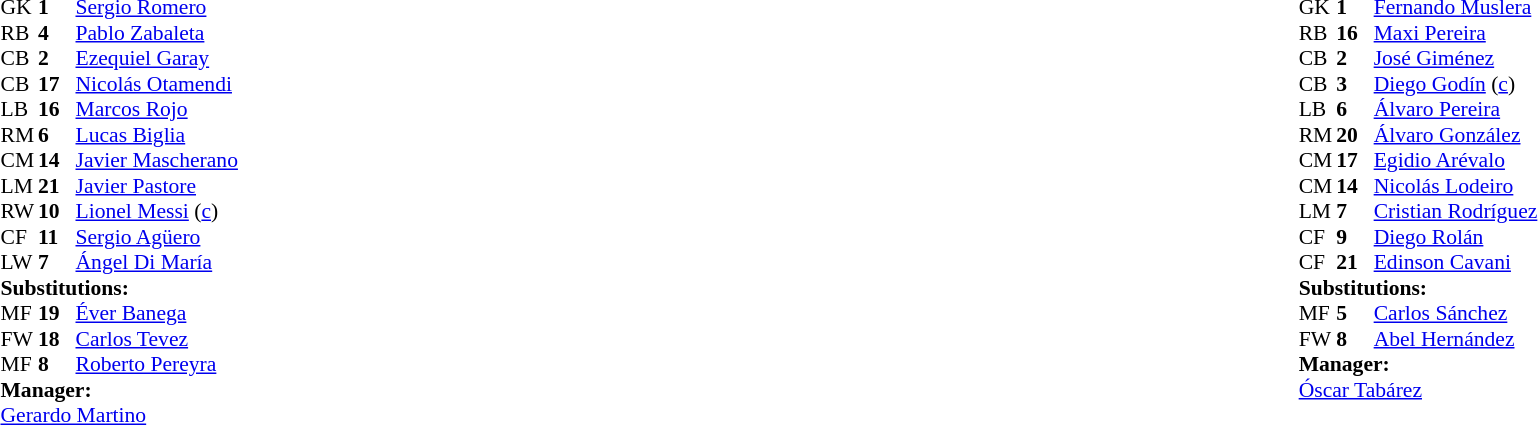<table width="100%">
<tr>
<td valign="top" width="40%"><br><table style="font-size:90%;" cellspacing="0" cellpadding="0">
<tr>
<th width="25"></th>
<th width="25"></th>
</tr>
<tr>
<td>GK</td>
<td><strong>1</strong></td>
<td><a href='#'>Sergio Romero</a></td>
<td></td>
</tr>
<tr>
<td>RB</td>
<td><strong>4</strong></td>
<td><a href='#'>Pablo Zabaleta</a></td>
</tr>
<tr>
<td>CB</td>
<td><strong>2</strong></td>
<td><a href='#'>Ezequiel Garay</a></td>
</tr>
<tr>
<td>CB</td>
<td><strong>17</strong></td>
<td><a href='#'>Nicolás Otamendi</a></td>
</tr>
<tr>
<td>LB</td>
<td><strong>16</strong></td>
<td><a href='#'>Marcos Rojo</a></td>
<td></td>
</tr>
<tr>
<td>RM</td>
<td><strong>6</strong></td>
<td><a href='#'>Lucas Biglia</a></td>
</tr>
<tr>
<td>CM</td>
<td><strong>14</strong></td>
<td><a href='#'>Javier Mascherano</a></td>
<td></td>
</tr>
<tr>
<td>LM</td>
<td><strong>21</strong></td>
<td><a href='#'>Javier Pastore</a></td>
<td></td>
<td></td>
</tr>
<tr>
<td>RW</td>
<td><strong>10</strong></td>
<td><a href='#'>Lionel Messi</a> (<a href='#'>c</a>)</td>
</tr>
<tr>
<td>CF</td>
<td><strong>11</strong></td>
<td><a href='#'>Sergio Agüero</a></td>
<td></td>
<td></td>
</tr>
<tr>
<td>LW</td>
<td><strong>7</strong></td>
<td><a href='#'>Ángel Di María</a></td>
<td></td>
<td></td>
</tr>
<tr>
<td colspan=3><strong>Substitutions:</strong></td>
</tr>
<tr>
<td>MF</td>
<td><strong>19</strong></td>
<td><a href='#'>Éver Banega</a></td>
<td></td>
<td></td>
</tr>
<tr>
<td>FW</td>
<td><strong>18</strong></td>
<td><a href='#'>Carlos Tevez</a></td>
<td></td>
<td></td>
</tr>
<tr>
<td>MF</td>
<td><strong>8</strong></td>
<td><a href='#'>Roberto Pereyra</a></td>
<td></td>
<td></td>
</tr>
<tr>
<td colspan=3><strong>Manager:</strong></td>
</tr>
<tr>
<td colspan=4><a href='#'>Gerardo Martino</a></td>
<td></td>
</tr>
</table>
</td>
<td valign="top"></td>
<td valign="top" width="50%"><br><table style="font-size:90%;" cellspacing="0" cellpadding="0" align="center">
<tr>
<th width=25></th>
<th width=25></th>
</tr>
<tr>
<td>GK</td>
<td><strong>1</strong></td>
<td><a href='#'>Fernando Muslera</a></td>
</tr>
<tr>
<td>RB</td>
<td><strong>16</strong></td>
<td><a href='#'>Maxi Pereira</a></td>
</tr>
<tr>
<td>CB</td>
<td><strong>2</strong></td>
<td><a href='#'>José Giménez</a></td>
</tr>
<tr>
<td>CB</td>
<td><strong>3</strong></td>
<td><a href='#'>Diego Godín</a> (<a href='#'>c</a>)</td>
<td></td>
</tr>
<tr>
<td>LB</td>
<td><strong>6</strong></td>
<td><a href='#'>Álvaro Pereira</a></td>
<td></td>
</tr>
<tr>
<td>RM</td>
<td><strong>20</strong></td>
<td><a href='#'>Álvaro González</a></td>
</tr>
<tr>
<td>CM</td>
<td><strong>17</strong></td>
<td><a href='#'>Egidio Arévalo</a></td>
</tr>
<tr>
<td>CM</td>
<td><strong>14</strong></td>
<td><a href='#'>Nicolás Lodeiro</a></td>
<td></td>
<td></td>
</tr>
<tr>
<td>LM</td>
<td><strong>7</strong></td>
<td><a href='#'>Cristian Rodríguez</a></td>
<td></td>
<td></td>
</tr>
<tr>
<td>CF</td>
<td><strong>9</strong></td>
<td><a href='#'>Diego Rolán</a></td>
</tr>
<tr>
<td>CF</td>
<td><strong>21</strong></td>
<td><a href='#'>Edinson Cavani</a></td>
</tr>
<tr>
<td colspan=3><strong>Substitutions:</strong></td>
</tr>
<tr>
<td>MF</td>
<td><strong>5</strong></td>
<td><a href='#'>Carlos Sánchez</a></td>
<td></td>
<td></td>
</tr>
<tr>
<td>FW</td>
<td><strong>8</strong></td>
<td><a href='#'>Abel Hernández</a></td>
<td></td>
<td></td>
</tr>
<tr>
<td colspan=3><strong>Manager:</strong></td>
</tr>
<tr>
<td colspan=4><a href='#'>Óscar Tabárez</a></td>
</tr>
</table>
</td>
</tr>
</table>
